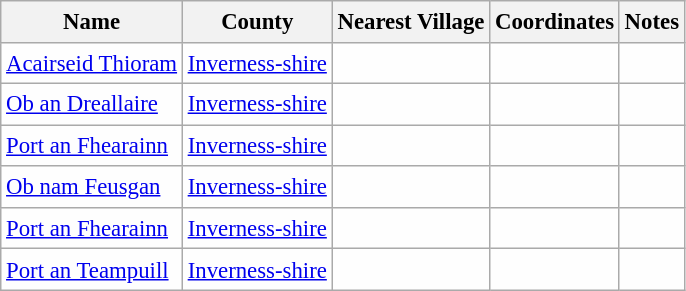<table class="wikitable sortable" style="table-layout:fixed;background-color:#FEFEFE;font-size:95%;padding:0.30em;line-height:1.35em;">
<tr>
<th scope="col">Name</th>
<th scope="col">County</th>
<th scope="col">Nearest Village</th>
<th scope="col" data-sort-type="number">Coordinates</th>
<th scope="col">Notes</th>
</tr>
<tr>
<td><a href='#'>Acairseid Thioram</a></td>
<td><a href='#'>Inverness-shire</a></td>
<td></td>
<td></td>
<td></td>
</tr>
<tr>
<td><a href='#'>Ob an Dreallaire</a></td>
<td><a href='#'>Inverness-shire</a></td>
<td></td>
<td></td>
<td></td>
</tr>
<tr>
<td><a href='#'>Port an Fhearainn</a></td>
<td><a href='#'>Inverness-shire</a></td>
<td></td>
<td></td>
<td></td>
</tr>
<tr>
<td><a href='#'>Ob nam Feusgan</a></td>
<td><a href='#'>Inverness-shire</a></td>
<td></td>
<td></td>
<td></td>
</tr>
<tr>
<td><a href='#'>Port an Fhearainn</a></td>
<td><a href='#'>Inverness-shire</a></td>
<td></td>
<td></td>
<td></td>
</tr>
<tr>
<td><a href='#'>Port an Teampuill</a></td>
<td><a href='#'>Inverness-shire</a></td>
<td></td>
<td></td>
<td></td>
</tr>
</table>
